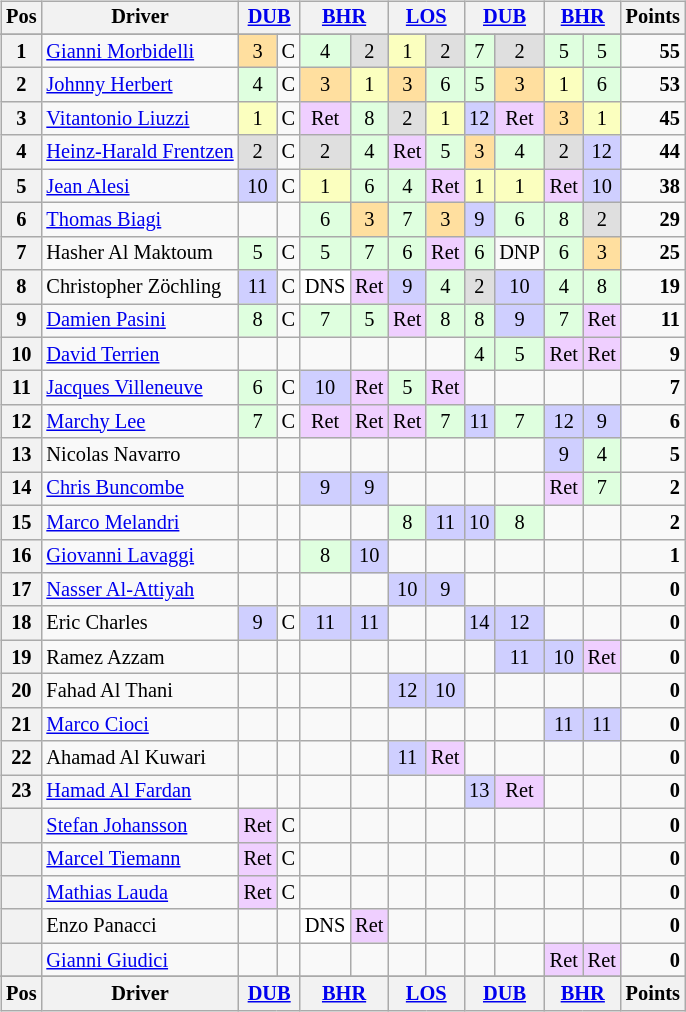<table>
<tr>
<td><br><table class="wikitable" style="font-size: 85%">
<tr valign="top">
<th valign="middle">Pos</th>
<th valign="middle">Driver</th>
<th colspan=2><a href='#'>DUB</a><br></th>
<th colspan=2><a href='#'>BHR</a><br></th>
<th colspan=2><a href='#'>LOS</a><br></th>
<th colspan=2><a href='#'>DUB</a><br></th>
<th colspan=2><a href='#'>BHR</a><br></th>
<th valign="middle">Points</th>
</tr>
<tr>
</tr>
<tr align="center">
<th>1</th>
<td align="left"> <a href='#'>Gianni Morbidelli</a></td>
<td style="background:#FFDF9F;">3</td>
<td>C</td>
<td style="background:#DFFFDF;">4</td>
<td style="background:#DFDFDF;">2</td>
<td style="background:#FBFFBF;">1</td>
<td style="background:#DFDFDF;">2</td>
<td style="background:#DFFFDF;">7</td>
<td style="background:#DFDFDF;">2</td>
<td style="background:#DFFFDF;">5</td>
<td style="background:#DFFFDF;">5</td>
<td align="right"><strong>55</strong></td>
</tr>
<tr align="center">
<th>2</th>
<td align="left"> <a href='#'>Johnny Herbert</a></td>
<td style="background:#DFFFDF;">4</td>
<td>C</td>
<td style="background:#FFDF9F;">3</td>
<td style="background:#FBFFBF;">1</td>
<td style="background:#FFDF9F;">3</td>
<td style="background:#DFFFDF;">6</td>
<td style="background:#DFFFDF;">5</td>
<td style="background:#FFDF9F;">3</td>
<td style="background:#FBFFBF;">1</td>
<td style="background:#DFFFDF;">6</td>
<td align="right"><strong>53</strong></td>
</tr>
<tr align="center">
<th>3</th>
<td align="left"> <a href='#'>Vitantonio Liuzzi</a></td>
<td style="background:#FBFFBF;">1</td>
<td>C</td>
<td style="background:#EFCFFF;">Ret</td>
<td style="background:#DFFFDF;">8</td>
<td style="background:#DFDFDF;">2</td>
<td style="background:#FBFFBF;">1</td>
<td style="background:#CFCFFF;">12</td>
<td style="background:#EFCFFF;">Ret</td>
<td style="background:#FFDF9F;">3</td>
<td style="background:#FBFFBF;">1</td>
<td align="right"><strong>45</strong></td>
</tr>
<tr align="center">
<th>4</th>
<td align="left"> <a href='#'>Heinz-Harald Frentzen</a></td>
<td style="background:#DFDFDF;">2</td>
<td>C</td>
<td style="background:#DFDFDF;">2</td>
<td style="background:#DFFFDF;">4</td>
<td style="background:#EFCFFF;">Ret</td>
<td style="background:#DFFFDF;">5</td>
<td style="background:#FFDF9F;">3</td>
<td style="background:#DFFFDF;">4</td>
<td style="background:#DFDFDF;">2</td>
<td style="background:#CFCFFF;">12</td>
<td align="right"><strong>44</strong></td>
</tr>
<tr align="center">
<th>5</th>
<td align="left"> <a href='#'>Jean Alesi</a></td>
<td style="background:#CFCFFF;">10</td>
<td>C</td>
<td style="background:#FBFFBF;">1</td>
<td style="background:#DFFFDF;">6</td>
<td style="background:#DFFFDF;">4</td>
<td style="background:#EFCFFF;">Ret</td>
<td style="background:#FBFFBF;">1</td>
<td style="background:#FBFFBF;">1</td>
<td style="background:#EFCFFF;">Ret</td>
<td style="background:#CFCFFF;">10</td>
<td align="right"><strong>38</strong></td>
</tr>
<tr align="center">
<th>6</th>
<td align="left"> <a href='#'>Thomas Biagi</a></td>
<td></td>
<td></td>
<td style="background:#DFFFDF;">6</td>
<td style="background:#FFDF9F;">3</td>
<td style="background:#DFFFDF;">7</td>
<td style="background:#FFDF9F;">3</td>
<td style="background:#CFCFFF;">9</td>
<td style="background:#DFFFDF;">6</td>
<td style="background:#DFFFDF;">8</td>
<td style="background:#DFDFDF;">2</td>
<td align="right"><strong>29</strong></td>
</tr>
<tr align="center">
<th>7</th>
<td align="left"> Hasher Al Maktoum</td>
<td style="background:#DFFFDF;">5</td>
<td>C</td>
<td style="background:#DFFFDF;">5</td>
<td style="background:#DFFFDF;">7</td>
<td style="background:#DFFFDF;">6</td>
<td style="background:#EFCFFF;">Ret</td>
<td style="background:#DFFFDF;">6</td>
<td>DNP</td>
<td style="background:#DFFFDF;">6</td>
<td style="background:#FFDF9F;">3</td>
<td align="right"><strong>25</strong></td>
</tr>
<tr align="center">
<th>8</th>
<td align="left"> Christopher Zöchling</td>
<td style="background:#CFCFFF;">11</td>
<td>C</td>
<td style="background:#FFFFFF;">DNS</td>
<td style="background:#EFCFFF;">Ret</td>
<td style="background:#CFCFFF;">9</td>
<td style="background:#DFFFDF;">4</td>
<td style="background:#DFDFDF;">2</td>
<td style="background:#CFCFFF;">10</td>
<td style="background:#DFFFDF;">4</td>
<td style="background:#DFFFDF;">8</td>
<td align="right"><strong>19</strong></td>
</tr>
<tr align="center">
<th>9</th>
<td align="left"> <a href='#'>Damien Pasini</a></td>
<td style="background:#DFFFDF;">8</td>
<td>C</td>
<td style="background:#DFFFDF;">7</td>
<td style="background:#DFFFDF;">5</td>
<td style="background:#EFCFFF;">Ret</td>
<td style="background:#DFFFDF;">8</td>
<td style="background:#DFFFDF;">8</td>
<td style="background:#CFCFFF;">9</td>
<td style="background:#DFFFDF;">7</td>
<td style="background:#EFCFFF;">Ret</td>
<td align="right"><strong>11</strong></td>
</tr>
<tr align="center">
<th>10</th>
<td align="left"> <a href='#'>David Terrien</a></td>
<td></td>
<td></td>
<td></td>
<td></td>
<td></td>
<td></td>
<td style="background:#DFFFDF;">4</td>
<td style="background:#DFFFDF;">5</td>
<td style="background:#EFCFFF;">Ret</td>
<td style="background:#EFCFFF;">Ret</td>
<td align="right"><strong>9</strong></td>
</tr>
<tr align="center">
<th>11</th>
<td align="left"> <a href='#'>Jacques Villeneuve</a></td>
<td style="background:#DFFFDF;">6</td>
<td>C</td>
<td style="background:#CFCFFF;">10</td>
<td style="background:#EFCFFF;">Ret</td>
<td style="background:#DFFFDF;">5</td>
<td style="background:#EFCFFF;">Ret</td>
<td></td>
<td></td>
<td></td>
<td></td>
<td align="right"><strong>7</strong></td>
</tr>
<tr align="center">
<th>12</th>
<td align="left"> <a href='#'>Marchy Lee</a></td>
<td style="background:#DFFFDF;">7</td>
<td>C</td>
<td style="background:#EFCFFF;">Ret</td>
<td style="background:#EFCFFF;">Ret</td>
<td style="background:#EFCFFF;">Ret</td>
<td style="background:#DFFFDF;">7</td>
<td style="background:#CFCFFF;">11</td>
<td style="background:#DFFFDF;">7</td>
<td style="background:#CFCFFF;">12</td>
<td style="background:#CFCFFF;">9</td>
<td align="right"><strong>6</strong></td>
</tr>
<tr align="center">
<th>13</th>
<td align="left"> Nicolas Navarro</td>
<td></td>
<td></td>
<td></td>
<td></td>
<td></td>
<td></td>
<td></td>
<td></td>
<td style="background:#CFCFFF;">9</td>
<td style="background:#DFFFDF;">4</td>
<td align="right"><strong>5</strong></td>
</tr>
<tr align="center">
<th>14</th>
<td align="left"> <a href='#'>Chris Buncombe</a></td>
<td></td>
<td></td>
<td style="background:#CFCFFF;">9</td>
<td style="background:#CFCFFF;">9</td>
<td></td>
<td></td>
<td></td>
<td></td>
<td style="background:#EFCFFF;">Ret</td>
<td style="background:#DFFFDF;">7</td>
<td align="right"><strong>2</strong></td>
</tr>
<tr align="center">
<th>15</th>
<td align="left"> <a href='#'>Marco Melandri</a></td>
<td></td>
<td></td>
<td></td>
<td></td>
<td style="background:#DFFFDF;">8</td>
<td style="background:#CFCFFF;">11</td>
<td style="background:#CFCFFF;">10</td>
<td style="background:#DFFFDF;">8</td>
<td></td>
<td></td>
<td align="right"><strong>2</strong></td>
</tr>
<tr align="center">
<th>16</th>
<td align="left"> <a href='#'>Giovanni Lavaggi</a></td>
<td></td>
<td></td>
<td style="background:#DFFFDF;">8</td>
<td style="background:#CFCFFF;">10</td>
<td></td>
<td></td>
<td></td>
<td></td>
<td></td>
<td></td>
<td align="right"><strong>1</strong></td>
</tr>
<tr align="center">
<th>17</th>
<td align="left"> <a href='#'>Nasser Al-Attiyah</a></td>
<td></td>
<td></td>
<td></td>
<td></td>
<td style="background:#CFCFFF;">10</td>
<td style="background:#CFCFFF;">9</td>
<td></td>
<td></td>
<td></td>
<td></td>
<td align="right"><strong>0</strong></td>
</tr>
<tr align="center">
<th>18</th>
<td align="left"> Eric Charles</td>
<td style="background:#CFCFFF;">9</td>
<td>C</td>
<td style="background:#CFCFFF;">11</td>
<td style="background:#CFCFFF;">11</td>
<td></td>
<td></td>
<td style="background:#CFCFFF;">14</td>
<td style="background:#CFCFFF;">12</td>
<td></td>
<td></td>
<td align="right"><strong>0</strong></td>
</tr>
<tr align="center">
<th>19</th>
<td align="left"> Ramez Azzam</td>
<td></td>
<td></td>
<td></td>
<td></td>
<td></td>
<td></td>
<td></td>
<td style="background:#CFCFFF;">11</td>
<td style="background:#CFCFFF;">10</td>
<td style="background:#EFCFFF;">Ret</td>
<td align="right"><strong>0</strong></td>
</tr>
<tr align="center">
<th>20</th>
<td align="left"> Fahad Al Thani</td>
<td></td>
<td></td>
<td></td>
<td></td>
<td style="background:#CFCFFF;">12</td>
<td style="background:#CFCFFF;">10</td>
<td></td>
<td></td>
<td></td>
<td></td>
<td align="right"><strong>0</strong></td>
</tr>
<tr align="center">
<th>21</th>
<td align="left"> <a href='#'>Marco Cioci</a></td>
<td></td>
<td></td>
<td></td>
<td></td>
<td></td>
<td></td>
<td></td>
<td></td>
<td style="background:#CFCFFF;">11</td>
<td style="background:#CFCFFF;">11</td>
<td align="right"><strong>0</strong></td>
</tr>
<tr align="center">
<th>22</th>
<td align="left"> Ahamad Al Kuwari</td>
<td></td>
<td></td>
<td></td>
<td></td>
<td style="background:#CFCFFF;">11</td>
<td style="background:#EFCFFF;">Ret</td>
<td></td>
<td></td>
<td></td>
<td></td>
<td align="right"><strong>0</strong></td>
</tr>
<tr align="center">
<th>23</th>
<td align="left"> <a href='#'>Hamad Al Fardan</a></td>
<td></td>
<td></td>
<td></td>
<td></td>
<td></td>
<td></td>
<td style="background:#CFCFFF;">13</td>
<td style="background:#EFCFFF;">Ret</td>
<td></td>
<td></td>
<td align="right"><strong>0</strong></td>
</tr>
<tr align="center">
<th></th>
<td align="left"> <a href='#'>Stefan Johansson</a></td>
<td style="background:#EFCFFF;">Ret</td>
<td>C</td>
<td></td>
<td></td>
<td></td>
<td></td>
<td></td>
<td></td>
<td></td>
<td></td>
<td align="right"><strong>0</strong></td>
</tr>
<tr align="center">
<th></th>
<td align="left"> <a href='#'>Marcel Tiemann</a></td>
<td style="background:#EFCFFF;">Ret</td>
<td>C</td>
<td></td>
<td></td>
<td></td>
<td></td>
<td></td>
<td></td>
<td></td>
<td></td>
<td align="right"><strong>0</strong></td>
</tr>
<tr align="center">
<th></th>
<td align="left"> <a href='#'>Mathias Lauda</a></td>
<td style="background:#EFCFFF;">Ret</td>
<td>C</td>
<td></td>
<td></td>
<td></td>
<td></td>
<td></td>
<td></td>
<td></td>
<td></td>
<td align="right"><strong>0</strong></td>
</tr>
<tr align="center">
<th></th>
<td align="left"> Enzo Panacci</td>
<td></td>
<td></td>
<td style="background:#FFFFFF;">DNS</td>
<td style="background:#EFCFFF;">Ret</td>
<td></td>
<td></td>
<td></td>
<td></td>
<td></td>
<td></td>
<td align="right"><strong>0</strong></td>
</tr>
<tr align="center">
<th></th>
<td align="left"> <a href='#'>Gianni Giudici</a></td>
<td></td>
<td></td>
<td></td>
<td></td>
<td></td>
<td></td>
<td></td>
<td></td>
<td style="background:#EFCFFF;">Ret</td>
<td style="background:#EFCFFF;">Ret</td>
<td align="right"><strong>0</strong></td>
</tr>
<tr align="center">
</tr>
<tr>
</tr>
<tr valign="top">
<th valign="middle">Pos</th>
<th valign="middle">Driver</th>
<th colspan=2><a href='#'>DUB</a><br></th>
<th colspan=2><a href='#'>BHR</a><br></th>
<th colspan=2><a href='#'>LOS</a><br></th>
<th colspan=2><a href='#'>DUB</a><br></th>
<th colspan=2><a href='#'>BHR</a><br></th>
<th valign="middle">Points</th>
</tr>
</table>
</td>
<td valign="top"><br></td>
</tr>
</table>
